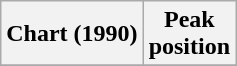<table class="wikitable sortable plainrowheaders">
<tr>
<th scope="col">Chart (1990)</th>
<th scope="col">Peak<br>position</th>
</tr>
<tr>
</tr>
</table>
